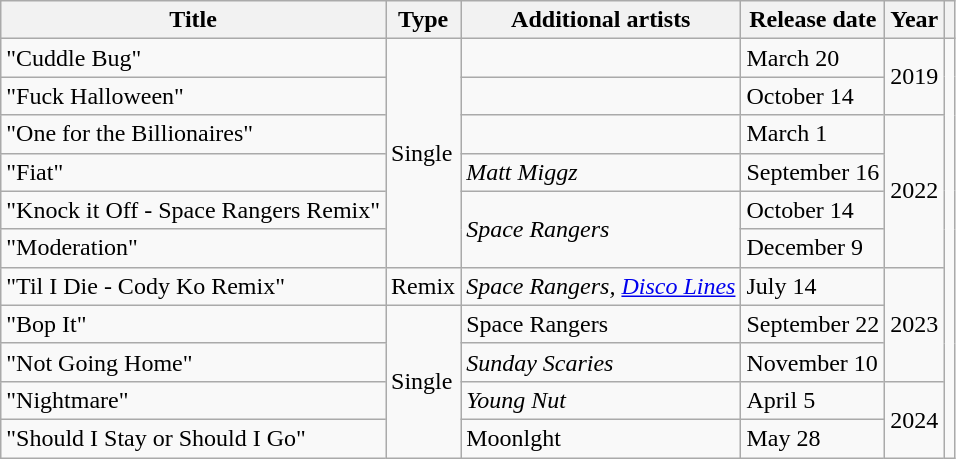<table class="wikitable">
<tr>
<th>Title</th>
<th>Type</th>
<th>Additional artists</th>
<th>Release date</th>
<th>Year</th>
<th></th>
</tr>
<tr>
<td>"Cuddle Bug"</td>
<td rowspan="6">Single</td>
<td></td>
<td>March 20</td>
<td rowspan="2">2019</td>
<td rowspan="11"></td>
</tr>
<tr>
<td>"Fuck Halloween"</td>
<td></td>
<td>October 14</td>
</tr>
<tr>
<td>"One for the Billionaires"</td>
<td></td>
<td>March 1</td>
<td rowspan="4">2022</td>
</tr>
<tr>
<td>"Fiat"</td>
<td><em>Matt Miggz</em></td>
<td>September 16</td>
</tr>
<tr>
<td>"Knock it Off - Space Rangers Remix"</td>
<td rowspan="2"><em>Space Rangers</em></td>
<td>October 14</td>
</tr>
<tr>
<td>"Moderation"</td>
<td>December 9</td>
</tr>
<tr>
<td>"Til I Die - Cody Ko Remix"</td>
<td>Remix</td>
<td><em>Space Rangers, <a href='#'>Disco Lines</a></em></td>
<td>July 14</td>
<td rowspan="3">2023</td>
</tr>
<tr>
<td>"Bop It"</td>
<td rowspan="4">Single</td>
<td>Space Rangers</td>
<td>September 22</td>
</tr>
<tr>
<td>"Not Going Home"</td>
<td><em>Sunday Scaries</em></td>
<td>November 10</td>
</tr>
<tr>
<td>"Nightmare"</td>
<td><em>Young Nut</em></td>
<td>April 5</td>
<td rowspan="2">2024</td>
</tr>
<tr>
<td>"Should I Stay or Should I Go"</td>
<td>Moonlght</td>
<td>May 28</td>
</tr>
</table>
